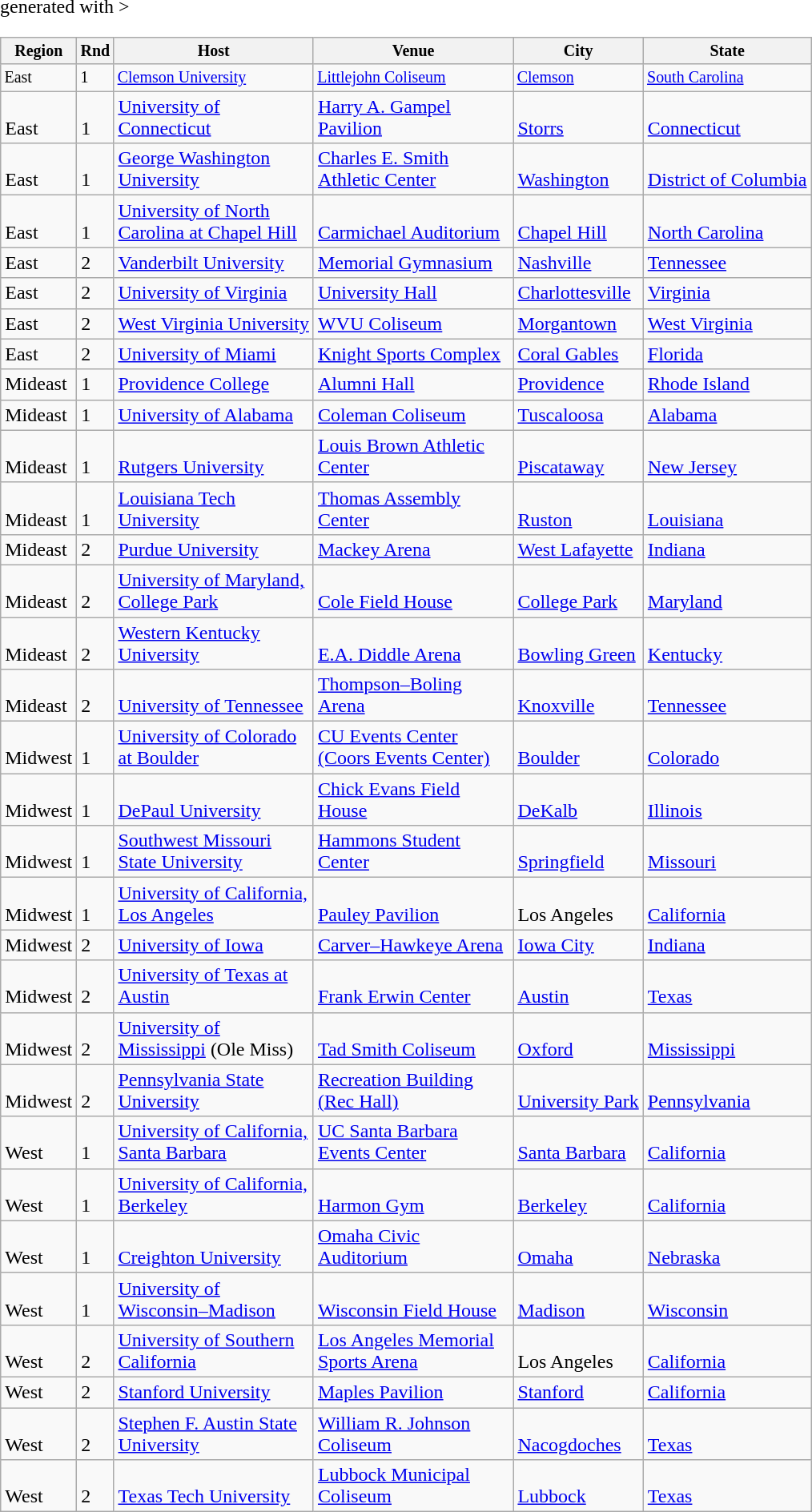<table class="wikitable sortable" <hiddentext>generated with >
<tr style="font-size:10pt;font-weight:bold"  valign="bottom">
<th>Region</th>
<th>Rnd</th>
<th width="160">Host</th>
<th width="160">Venue</th>
<th>City</th>
<th>State</th>
</tr>
<tr style="font-size:10pt"  valign="bottom">
<td height="14">East</td>
<td>1</td>
<td><a href='#'>Clemson University</a></td>
<td><a href='#'>Littlejohn Coliseum</a></td>
<td><a href='#'>Clemson</a></td>
<td><a href='#'>South Carolina</a></td>
</tr>
<tr valign="bottom">
<td height="14">East</td>
<td>1</td>
<td><a href='#'>University of Connecticut</a></td>
<td><a href='#'>Harry A. Gampel Pavilion</a></td>
<td><a href='#'>Storrs</a></td>
<td><a href='#'>Connecticut</a></td>
</tr>
<tr valign="bottom">
<td height="14">East</td>
<td>1</td>
<td><a href='#'>George Washington University</a></td>
<td><a href='#'>Charles E. Smith Athletic Center</a></td>
<td><a href='#'>Washington</a></td>
<td><a href='#'>District of Columbia</a></td>
</tr>
<tr valign="bottom">
<td height="14">East</td>
<td>1</td>
<td><a href='#'>University of North Carolina at Chapel Hill</a></td>
<td><a href='#'>Carmichael Auditorium</a></td>
<td><a href='#'>Chapel Hill</a></td>
<td><a href='#'>North Carolina</a></td>
</tr>
<tr valign="bottom">
<td height="14">East</td>
<td>2</td>
<td><a href='#'>Vanderbilt University</a></td>
<td><a href='#'>Memorial Gymnasium</a></td>
<td><a href='#'>Nashville</a></td>
<td><a href='#'>Tennessee</a></td>
</tr>
<tr valign="bottom">
<td height="14">East</td>
<td>2</td>
<td><a href='#'>University of Virginia</a></td>
<td><a href='#'>University Hall</a></td>
<td><a href='#'>Charlottesville</a></td>
<td><a href='#'>Virginia</a></td>
</tr>
<tr valign="bottom">
<td height="14">East</td>
<td>2</td>
<td><a href='#'>West Virginia University</a></td>
<td><a href='#'>WVU Coliseum</a></td>
<td><a href='#'>Morgantown</a></td>
<td><a href='#'>West Virginia</a></td>
</tr>
<tr valign="bottom">
<td height="14">East</td>
<td>2</td>
<td><a href='#'>University of Miami</a></td>
<td><a href='#'>Knight Sports Complex</a></td>
<td><a href='#'>Coral Gables</a></td>
<td><a href='#'>Florida</a></td>
</tr>
<tr valign="bottom">
<td height="14">Mideast</td>
<td>1</td>
<td><a href='#'>Providence College</a></td>
<td><a href='#'>Alumni Hall</a></td>
<td><a href='#'>Providence</a></td>
<td><a href='#'>Rhode Island</a></td>
</tr>
<tr valign="bottom">
<td height="14">Mideast</td>
<td>1</td>
<td><a href='#'>University of Alabama</a></td>
<td><a href='#'>Coleman Coliseum</a></td>
<td><a href='#'>Tuscaloosa</a></td>
<td><a href='#'>Alabama</a></td>
</tr>
<tr valign="bottom">
<td height="14">Mideast</td>
<td>1</td>
<td><a href='#'>Rutgers University</a></td>
<td><a href='#'>Louis Brown Athletic Center</a></td>
<td><a href='#'>Piscataway</a></td>
<td><a href='#'>New Jersey</a></td>
</tr>
<tr valign="bottom">
<td height="14">Mideast</td>
<td>1</td>
<td><a href='#'>Louisiana Tech University</a></td>
<td><a href='#'>Thomas Assembly Center</a></td>
<td><a href='#'>Ruston</a></td>
<td><a href='#'>Louisiana</a></td>
</tr>
<tr valign="bottom">
<td height="14">Mideast</td>
<td>2</td>
<td><a href='#'>Purdue University</a></td>
<td><a href='#'>Mackey Arena</a></td>
<td><a href='#'>West Lafayette</a></td>
<td><a href='#'>Indiana</a></td>
</tr>
<tr valign="bottom">
<td height="14">Mideast</td>
<td>2</td>
<td><a href='#'>University of Maryland, College Park</a></td>
<td><a href='#'>Cole Field House</a></td>
<td><a href='#'>College Park</a></td>
<td><a href='#'>Maryland</a></td>
</tr>
<tr valign="bottom">
<td height="14">Mideast</td>
<td>2</td>
<td><a href='#'>Western Kentucky University</a></td>
<td><a href='#'>E.A. Diddle Arena</a></td>
<td><a href='#'>Bowling Green</a></td>
<td><a href='#'>Kentucky</a></td>
</tr>
<tr valign="bottom">
<td height="14">Mideast</td>
<td>2</td>
<td><a href='#'>University of Tennessee</a></td>
<td><a href='#'>Thompson–Boling Arena</a></td>
<td><a href='#'>Knoxville</a></td>
<td><a href='#'>Tennessee</a></td>
</tr>
<tr valign="bottom">
<td height="14">Midwest</td>
<td>1</td>
<td><a href='#'>University of Colorado at Boulder</a></td>
<td><a href='#'>CU Events Center (Coors Events Center)</a></td>
<td><a href='#'>Boulder</a></td>
<td><a href='#'>Colorado</a></td>
</tr>
<tr valign="bottom">
<td height="14">Midwest</td>
<td>1</td>
<td><a href='#'>DePaul University</a></td>
<td><a href='#'>Chick Evans Field House</a></td>
<td><a href='#'>DeKalb</a></td>
<td><a href='#'>Illinois</a></td>
</tr>
<tr valign="bottom">
<td height="14">Midwest</td>
<td>1</td>
<td><a href='#'>Southwest Missouri State University</a></td>
<td><a href='#'>Hammons Student Center</a></td>
<td><a href='#'>Springfield</a></td>
<td><a href='#'>Missouri</a></td>
</tr>
<tr valign="bottom">
<td height="14">Midwest</td>
<td>1</td>
<td><a href='#'>University of California, Los Angeles</a></td>
<td><a href='#'>Pauley Pavilion</a></td>
<td>Los Angeles</td>
<td><a href='#'>California</a></td>
</tr>
<tr valign="bottom">
<td height="14">Midwest</td>
<td>2</td>
<td><a href='#'>University of Iowa</a></td>
<td><a href='#'>Carver–Hawkeye Arena</a></td>
<td><a href='#'>Iowa City</a></td>
<td><a href='#'>Indiana</a></td>
</tr>
<tr valign="bottom">
<td height="14">Midwest</td>
<td>2</td>
<td><a href='#'>University of Texas at Austin</a></td>
<td><a href='#'>Frank Erwin Center</a></td>
<td><a href='#'>Austin</a></td>
<td><a href='#'>Texas</a></td>
</tr>
<tr valign="bottom">
<td height="14">Midwest</td>
<td>2</td>
<td><a href='#'>University of Mississippi</a> (Ole Miss)</td>
<td><a href='#'>Tad Smith Coliseum</a></td>
<td><a href='#'>Oxford</a></td>
<td><a href='#'>Mississippi</a></td>
</tr>
<tr valign="bottom">
<td height="14">Midwest</td>
<td>2</td>
<td><a href='#'>Pennsylvania State University</a></td>
<td><a href='#'>Recreation Building (Rec Hall)</a></td>
<td><a href='#'>University Park</a></td>
<td><a href='#'>Pennsylvania</a></td>
</tr>
<tr valign="bottom">
<td height="14">West</td>
<td>1</td>
<td><a href='#'>University of California, Santa Barbara</a></td>
<td><a href='#'>UC Santa Barbara Events Center</a></td>
<td><a href='#'>Santa Barbara</a></td>
<td><a href='#'>California</a></td>
</tr>
<tr valign="bottom">
<td height="14">West</td>
<td>1</td>
<td><a href='#'>University of California, Berkeley</a></td>
<td><a href='#'>Harmon Gym</a></td>
<td><a href='#'>Berkeley</a></td>
<td><a href='#'>California</a></td>
</tr>
<tr valign="bottom">
<td height="14">West</td>
<td>1</td>
<td><a href='#'>Creighton University</a></td>
<td><a href='#'>Omaha Civic Auditorium</a></td>
<td><a href='#'>Omaha</a></td>
<td><a href='#'>Nebraska</a></td>
</tr>
<tr valign="bottom">
<td height="14">West</td>
<td>1</td>
<td><a href='#'>University of Wisconsin–Madison</a></td>
<td><a href='#'>Wisconsin Field House</a></td>
<td><a href='#'>Madison</a></td>
<td><a href='#'>Wisconsin</a></td>
</tr>
<tr valign="bottom">
<td height="14">West</td>
<td>2</td>
<td><a href='#'>University of Southern California</a></td>
<td><a href='#'>Los Angeles Memorial Sports Arena</a></td>
<td>Los Angeles</td>
<td><a href='#'>California</a></td>
</tr>
<tr valign="bottom">
<td height="14">West</td>
<td>2</td>
<td><a href='#'>Stanford University</a></td>
<td><a href='#'>Maples Pavilion</a></td>
<td><a href='#'>Stanford</a></td>
<td><a href='#'>California</a></td>
</tr>
<tr valign="bottom">
<td height="14">West</td>
<td>2</td>
<td><a href='#'>Stephen F. Austin State University</a></td>
<td><a href='#'>William R. Johnson Coliseum</a></td>
<td><a href='#'>Nacogdoches</a></td>
<td><a href='#'>Texas</a></td>
</tr>
<tr valign="bottom">
<td height="14">West</td>
<td>2</td>
<td><a href='#'>Texas Tech University</a></td>
<td><a href='#'>Lubbock Municipal Coliseum</a></td>
<td><a href='#'>Lubbock</a></td>
<td><a href='#'>Texas</a></td>
</tr>
</table>
